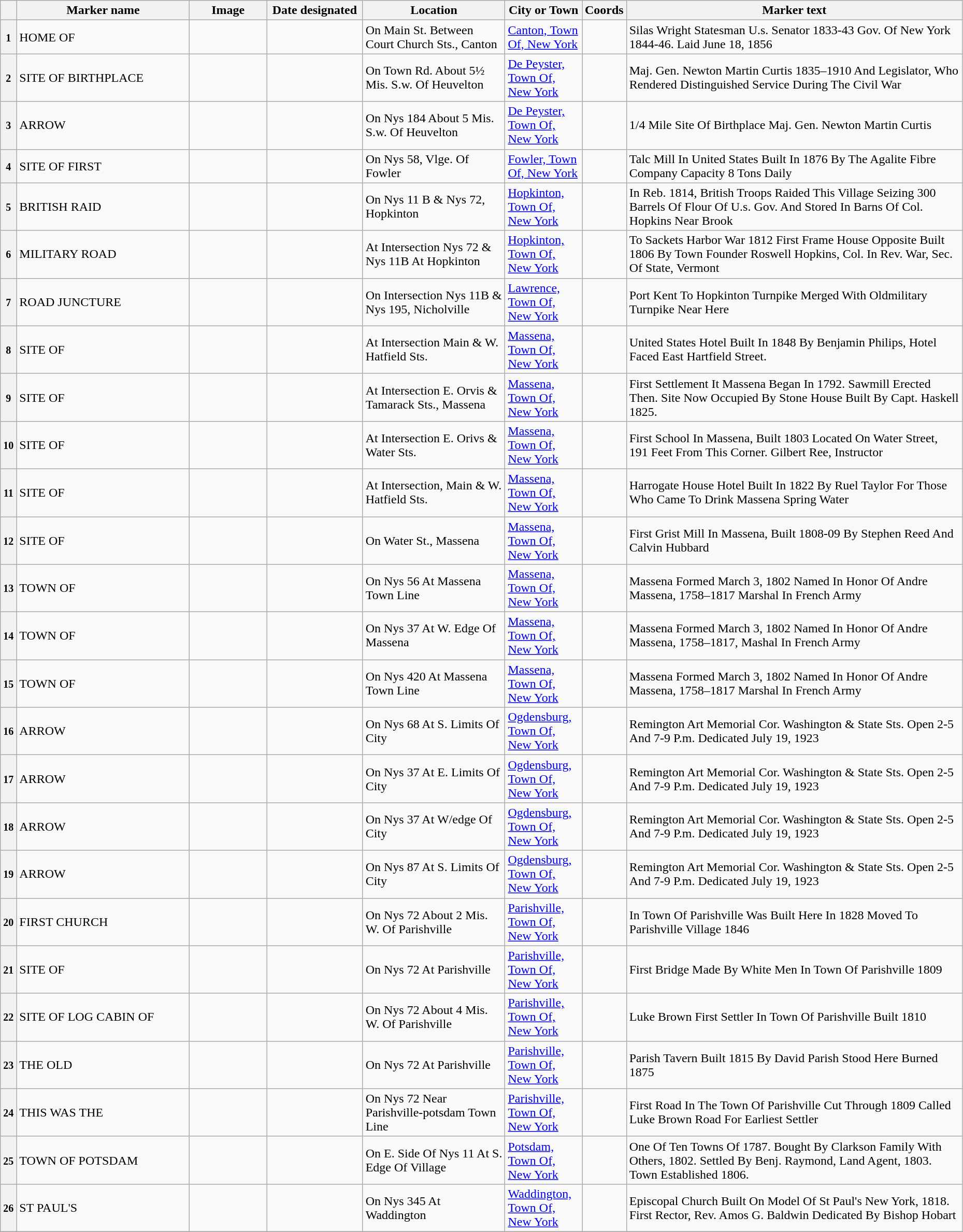<table class="wikitable sortable" style="width:98%">
<tr>
<th></th>
<th width = 18% ><strong>Marker name</strong></th>
<th width = 8% class="unsortable" ><strong>Image</strong></th>
<th width = 10% ><strong>Date designated</strong></th>
<th><strong>Location</strong></th>
<th width = 8% ><strong>City or Town</strong></th>
<th><strong>Coords</strong></th>
<th class="unsortable" ><strong>Marker text</strong></th>
</tr>
<tr ->
<th><small>1</small></th>
<td>HOME OF</td>
<td></td>
<td></td>
<td>On Main St. Between Court Church Sts., Canton</td>
<td><a href='#'>Canton, Town Of, New York</a></td>
<td></td>
<td>Silas Wright Statesman U.s. Senator 1833-43 Gov. Of New York 1844-46. Laid June 18, 1856</td>
</tr>
<tr ->
<th><small>2</small></th>
<td>SITE OF BIRTHPLACE</td>
<td></td>
<td></td>
<td>On Town Rd. About 5½ Mis. S.w. Of Heuvelton</td>
<td><a href='#'>De Peyster, Town Of, New York</a></td>
<td></td>
<td>Maj. Gen. Newton Martin Curtis 1835–1910  And Legislator, Who Rendered Distinguished Service During The Civil War</td>
</tr>
<tr ->
<th><small>3</small></th>
<td>ARROW</td>
<td></td>
<td></td>
<td>On Nys 184 About 5 Mis. S.w. Of Heuvelton</td>
<td><a href='#'>De Peyster, Town Of, New York</a></td>
<td></td>
<td>1/4 Mile Site Of Birthplace Maj. Gen. Newton Martin Curtis</td>
</tr>
<tr ->
<th><small>4</small></th>
<td>SITE OF FIRST</td>
<td></td>
<td></td>
<td>On Nys 58, Vlge. Of Fowler</td>
<td><a href='#'>Fowler, Town Of, New York</a></td>
<td></td>
<td>Talc Mill In United States Built In 1876 By The Agalite Fibre Company Capacity 8 Tons Daily</td>
</tr>
<tr ->
<th><small>5</small></th>
<td>BRITISH RAID</td>
<td></td>
<td></td>
<td>On Nys 11 B & Nys 72, Hopkinton</td>
<td><a href='#'>Hopkinton, Town Of, New York</a></td>
<td></td>
<td>In Reb. 1814, British Troops Raided This Village Seizing 300 Barrels Of Flour Of U.s. Gov. And Stored In Barns Of Col. Hopkins Near Brook</td>
</tr>
<tr ->
<th><small>6</small></th>
<td>MILITARY ROAD</td>
<td></td>
<td></td>
<td>At Intersection Nys 72 & Nys 11B At Hopkinton</td>
<td><a href='#'>Hopkinton, Town Of, New York</a></td>
<td></td>
<td>To Sackets Harbor War 1812 First Frame House Opposite Built 1806 By Town Founder Roswell Hopkins, Col. In Rev. War, Sec. Of State, Vermont</td>
</tr>
<tr ->
<th><small>7</small></th>
<td>ROAD JUNCTURE</td>
<td></td>
<td></td>
<td>On Intersection Nys 11B & Nys 195, Nicholville</td>
<td><a href='#'>Lawrence, Town Of, New York</a></td>
<td></td>
<td>Port Kent To Hopkinton Turnpike Merged With Oldmilitary Turnpike Near Here</td>
</tr>
<tr ->
<th><small>8</small></th>
<td>SITE OF</td>
<td></td>
<td></td>
<td>At Intersection Main & W. Hatfield Sts.</td>
<td><a href='#'>Massena, Town Of, New York</a></td>
<td></td>
<td>United States Hotel Built In 1848 By Benjamin Philips, Hotel Faced East Hartfield Street.</td>
</tr>
<tr ->
<th><small>9</small></th>
<td>SITE OF</td>
<td></td>
<td></td>
<td>At Intersection E. Orvis & Tamarack Sts., Massena</td>
<td><a href='#'>Massena, Town Of, New York</a></td>
<td></td>
<td>First Settlement It Massena Began In 1792. Sawmill Erected Then. Site Now Occupied By Stone House Built By Capt. Haskell 1825.</td>
</tr>
<tr ->
<th><small>10</small></th>
<td>SITE OF</td>
<td></td>
<td></td>
<td>At Intersection E. Orivs & Water Sts.</td>
<td><a href='#'>Massena, Town Of, New York</a></td>
<td></td>
<td>First School In Massena, Built 1803 Located On Water Street, 191 Feet From This Corner. Gilbert Ree, Instructor</td>
</tr>
<tr ->
<th><small>11</small></th>
<td>SITE OF</td>
<td></td>
<td></td>
<td>At Intersection, Main & W. Hatfield Sts.</td>
<td><a href='#'>Massena, Town Of, New York</a></td>
<td></td>
<td>Harrogate House Hotel Built In 1822 By Ruel Taylor For Those Who Came To Drink Massena Spring Water</td>
</tr>
<tr ->
<th><small>12</small></th>
<td>SITE OF</td>
<td></td>
<td></td>
<td>On Water St., Massena</td>
<td><a href='#'>Massena, Town Of, New York</a></td>
<td></td>
<td>First Grist Mill In Massena, Built 1808-09 By Stephen Reed And Calvin Hubbard</td>
</tr>
<tr ->
<th><small>13</small></th>
<td>TOWN OF</td>
<td></td>
<td></td>
<td>On Nys 56 At Massena Town Line</td>
<td><a href='#'>Massena, Town Of, New York</a></td>
<td></td>
<td>Massena Formed March 3, 1802 Named In Honor Of Andre Massena, 1758–1817 Marshal In French Army</td>
</tr>
<tr ->
<th><small>14</small></th>
<td>TOWN OF</td>
<td></td>
<td></td>
<td>On Nys 37 At W. Edge Of Massena</td>
<td><a href='#'>Massena, Town Of, New York</a></td>
<td></td>
<td>Massena Formed March 3, 1802 Named In Honor Of Andre Massena, 1758–1817, Mashal In French Army</td>
</tr>
<tr ->
<th><small>15</small></th>
<td>TOWN OF</td>
<td></td>
<td></td>
<td>On Nys 420 At Massena Town Line</td>
<td><a href='#'>Massena, Town Of, New York</a></td>
<td></td>
<td>Massena Formed March 3, 1802 Named In Honor Of Andre Massena, 1758–1817 Marshal In French Army</td>
</tr>
<tr ->
<th><small>16</small></th>
<td>ARROW</td>
<td></td>
<td></td>
<td>On Nys 68 At S. Limits Of City</td>
<td><a href='#'>Ogdensburg, Town Of, New York</a></td>
<td></td>
<td>Remington Art Memorial Cor. Washington & State Sts. Open 2-5 And 7-9 P.m. Dedicated July 19, 1923</td>
</tr>
<tr ->
<th><small>17</small></th>
<td>ARROW</td>
<td></td>
<td></td>
<td>On Nys 37 At E. Limits Of City</td>
<td><a href='#'>Ogdensburg, Town Of, New York</a></td>
<td></td>
<td>Remington Art Memorial Cor. Washington & State Sts. Open 2-5 And 7-9 P.m. Dedicated July 19, 1923</td>
</tr>
<tr ->
<th><small>18</small></th>
<td>ARROW</td>
<td></td>
<td></td>
<td>On Nys 37 At W/edge Of City</td>
<td><a href='#'>Ogdensburg, Town Of, New York</a></td>
<td></td>
<td>Remington Art Memorial Cor. Washington & State Sts. Open 2-5 And 7-9 P.m. Dedicated July 19, 1923</td>
</tr>
<tr ->
<th><small>19</small></th>
<td>ARROW</td>
<td></td>
<td></td>
<td>On Nys 87 At S. Limits Of City</td>
<td><a href='#'>Ogdensburg, Town Of, New York</a></td>
<td></td>
<td>Remington Art Memorial Cor. Washington & State Sts. Open 2-5 And 7-9 P.m. Dedicated July 19, 1923</td>
</tr>
<tr ->
<th><small>20</small></th>
<td>FIRST CHURCH</td>
<td></td>
<td></td>
<td>On Nys 72 About 2 Mis. W. Of Parishville</td>
<td><a href='#'>Parishville, Town Of, New York</a></td>
<td></td>
<td>In Town Of Parishville Was Built Here In 1828 Moved To Parishville Village 1846</td>
</tr>
<tr ->
<th><small>21</small></th>
<td>SITE OF</td>
<td></td>
<td></td>
<td>On Nys 72 At Parishville</td>
<td><a href='#'>Parishville, Town Of, New York</a></td>
<td></td>
<td>First Bridge Made By White Men In Town Of Parishville 1809</td>
</tr>
<tr ->
<th><small>22</small></th>
<td>SITE OF LOG CABIN OF</td>
<td></td>
<td></td>
<td>On Nys 72 About 4 Mis. W. Of Parishville</td>
<td><a href='#'>Parishville, Town Of, New York</a></td>
<td></td>
<td>Luke Brown First Settler In Town Of Parishville Built 1810</td>
</tr>
<tr ->
<th><small>23</small></th>
<td>THE OLD</td>
<td></td>
<td></td>
<td>On Nys 72 At Parishville</td>
<td><a href='#'>Parishville, Town Of, New York</a></td>
<td></td>
<td>Parish Tavern Built 1815 By David Parish Stood Here Burned 1875</td>
</tr>
<tr ->
<th><small>24</small></th>
<td>THIS WAS THE</td>
<td></td>
<td></td>
<td>On Nys 72 Near Parishville-potsdam Town Line</td>
<td><a href='#'>Parishville, Town Of, New York</a></td>
<td></td>
<td>First Road In The Town Of Parishville Cut Through 1809 Called Luke Brown Road For Earliest Settler</td>
</tr>
<tr ->
<th><small>25</small></th>
<td>TOWN OF POTSDAM</td>
<td></td>
<td></td>
<td>On E. Side Of Nys 11 At S. Edge Of Village</td>
<td><a href='#'>Potsdam, Town Of, New York</a></td>
<td></td>
<td>One Of Ten Towns Of 1787. Bought By Clarkson Family With Others, 1802. Settled By Benj. Raymond, Land Agent, 1803. Town Established 1806.</td>
</tr>
<tr ->
<th><small>26</small></th>
<td>ST PAUL'S</td>
<td></td>
<td></td>
<td>On Nys 345 At Waddington</td>
<td><a href='#'>Waddington, Town Of, New York</a></td>
<td></td>
<td>Episcopal Church Built On Model Of St Paul's New York, 1818. First Rector, Rev. Amos G. Baldwin Dedicated By Bishop Hobart</td>
</tr>
<tr ->
</tr>
</table>
